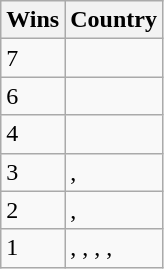<table class="wikitable">
<tr>
<th>Wins</th>
<th>Country</th>
</tr>
<tr>
<td>7</td>
<td></td>
</tr>
<tr>
<td>6</td>
<td></td>
</tr>
<tr>
<td>4</td>
<td></td>
</tr>
<tr>
<td>3</td>
<td>, </td>
</tr>
<tr>
<td>2</td>
<td>, </td>
</tr>
<tr>
<td>1</td>
<td>, , , , </td>
</tr>
</table>
